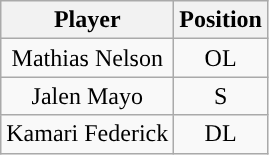<table class="wikitable" style="text-align: center">
<tr align=center>
<th>Player</th>
<th>Position</th>
</tr>
<tr>
<td>Mathias Nelson</td>
<td>OL</td>
</tr>
<tr>
<td>Jalen Mayo</td>
<td>S</td>
</tr>
<tr>
<td>Kamari Federick</td>
<td>DL</td>
</tr>
</table>
